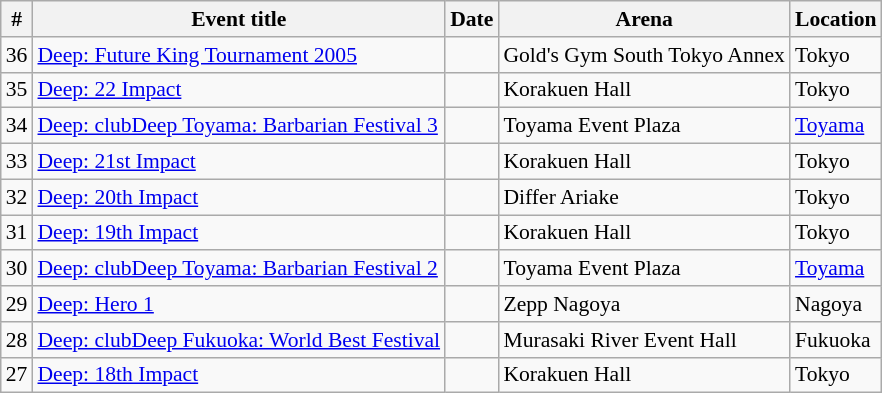<table class="sortable wikitable succession-box" style="font-size:90%;">
<tr>
<th scope="col">#</th>
<th scope="col">Event title</th>
<th scope="col">Date</th>
<th scope="col">Arena</th>
<th scope="col">Location</th>
</tr>
<tr>
<td align=center>36</td>
<td><a href='#'>Deep: Future King Tournament 2005</a></td>
<td></td>
<td>Gold's Gym South Tokyo Annex</td>
<td>Tokyo</td>
</tr>
<tr>
<td align=center>35</td>
<td><a href='#'>Deep: 22 Impact</a></td>
<td></td>
<td>Korakuen Hall</td>
<td>Tokyo</td>
</tr>
<tr>
<td align=center>34</td>
<td><a href='#'>Deep: clubDeep Toyama: Barbarian Festival 3</a></td>
<td></td>
<td>Toyama Event Plaza</td>
<td><a href='#'>Toyama</a></td>
</tr>
<tr>
<td align=center>33</td>
<td><a href='#'>Deep: 21st Impact</a></td>
<td></td>
<td>Korakuen Hall</td>
<td>Tokyo</td>
</tr>
<tr>
<td align=center>32</td>
<td><a href='#'>Deep: 20th Impact</a></td>
<td></td>
<td>Differ Ariake</td>
<td>Tokyo</td>
</tr>
<tr>
<td align=center>31</td>
<td><a href='#'>Deep: 19th Impact</a></td>
<td></td>
<td>Korakuen Hall</td>
<td>Tokyo</td>
</tr>
<tr>
<td align=center>30</td>
<td><a href='#'>Deep: clubDeep Toyama: Barbarian Festival 2</a></td>
<td></td>
<td>Toyama Event Plaza</td>
<td><a href='#'>Toyama</a></td>
</tr>
<tr>
<td align=center>29</td>
<td><a href='#'>Deep: Hero 1</a></td>
<td></td>
<td>Zepp Nagoya</td>
<td>Nagoya</td>
</tr>
<tr>
<td align=center>28</td>
<td><a href='#'>Deep: clubDeep Fukuoka: World Best Festival</a></td>
<td></td>
<td>Murasaki River Event Hall</td>
<td>Fukuoka</td>
</tr>
<tr>
<td align=center>27</td>
<td><a href='#'>Deep: 18th Impact</a></td>
<td></td>
<td>Korakuen Hall</td>
<td>Tokyo</td>
</tr>
</table>
